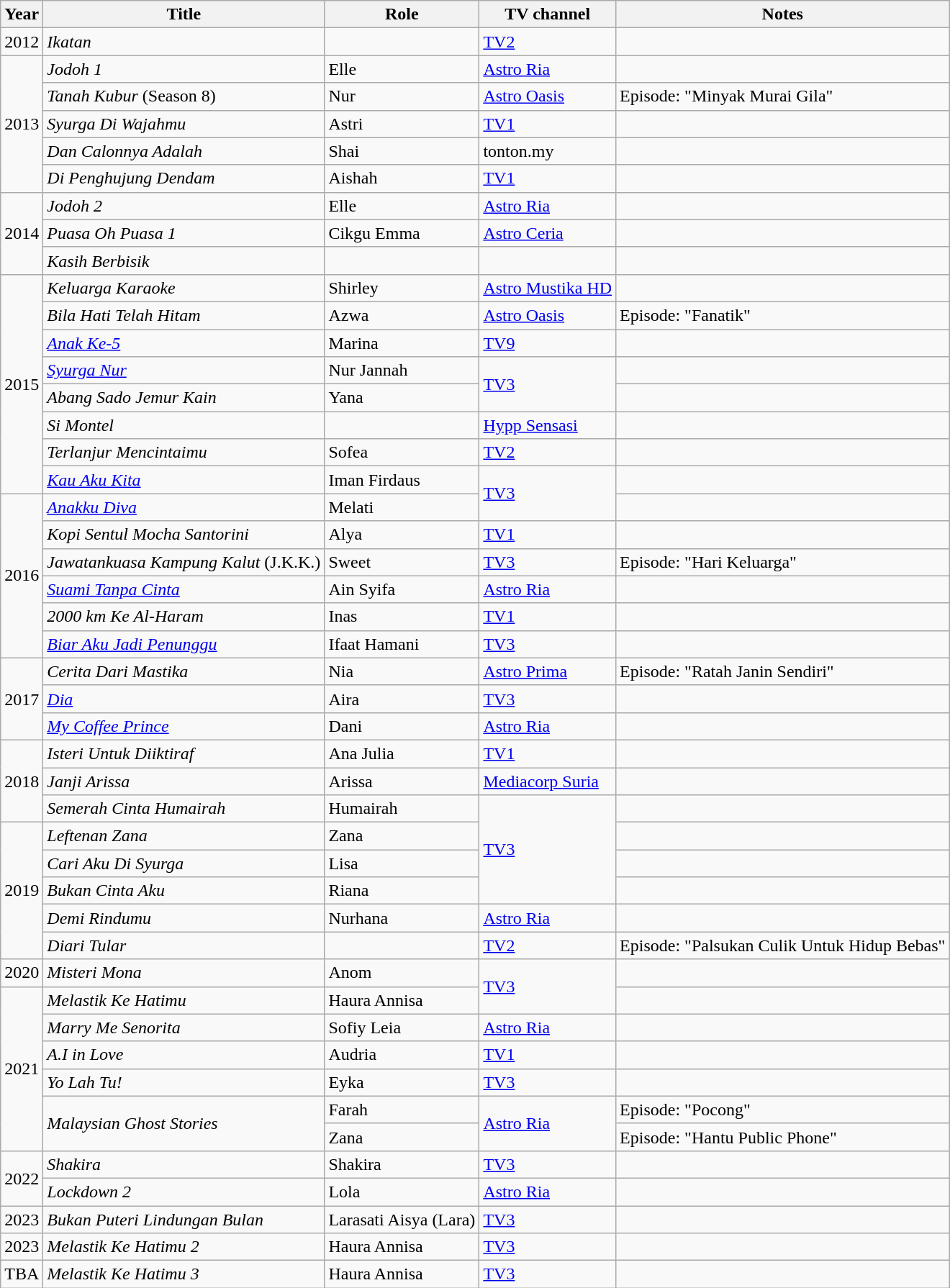<table class="wikitable">
<tr>
<th>Year</th>
<th>Title</th>
<th>Role</th>
<th>TV channel</th>
<th>Notes</th>
</tr>
<tr>
<td>2012</td>
<td><em>Ikatan</em></td>
<td></td>
<td><a href='#'>TV2</a></td>
<td></td>
</tr>
<tr>
<td rowspan="5">2013</td>
<td><em>Jodoh 1</em></td>
<td>Elle</td>
<td><a href='#'>Astro Ria</a></td>
<td></td>
</tr>
<tr>
<td><em>Tanah Kubur</em> (Season 8)</td>
<td>Nur</td>
<td><a href='#'>Astro Oasis</a></td>
<td>Episode: "Minyak Murai Gila"</td>
</tr>
<tr>
<td><em>Syurga Di Wajahmu</em></td>
<td>Astri</td>
<td><a href='#'>TV1</a></td>
<td></td>
</tr>
<tr>
<td><em>Dan Calonnya Adalah</em></td>
<td>Shai</td>
<td>tonton.my</td>
<td></td>
</tr>
<tr>
<td><em>Di Penghujung Dendam</em></td>
<td>Aishah</td>
<td><a href='#'>TV1</a></td>
<td></td>
</tr>
<tr>
<td rowspan="3">2014</td>
<td><em>Jodoh 2</em></td>
<td>Elle</td>
<td><a href='#'>Astro Ria</a></td>
<td></td>
</tr>
<tr>
<td><em>Puasa Oh Puasa 1</em></td>
<td>Cikgu Emma</td>
<td><a href='#'>Astro Ceria</a></td>
<td></td>
</tr>
<tr>
<td><em>Kasih Berbisik</em></td>
<td></td>
<td></td>
<td></td>
</tr>
<tr>
<td rowspan="8">2015</td>
<td><em>Keluarga Karaoke</em></td>
<td>Shirley</td>
<td><a href='#'>Astro Mustika HD</a></td>
<td></td>
</tr>
<tr>
<td><em>Bila Hati Telah Hitam</em></td>
<td>Azwa</td>
<td><a href='#'>Astro Oasis</a></td>
<td>Episode: "Fanatik"</td>
</tr>
<tr>
<td><em><a href='#'>Anak Ke-5</a></em></td>
<td>Marina</td>
<td><a href='#'>TV9</a></td>
<td></td>
</tr>
<tr>
<td><em><a href='#'>Syurga Nur</a></em></td>
<td>Nur Jannah</td>
<td rowspan="2"><a href='#'>TV3</a></td>
<td></td>
</tr>
<tr>
<td><em>Abang Sado Jemur Kain</em></td>
<td>Yana</td>
<td></td>
</tr>
<tr>
<td><em>Si Montel</em></td>
<td></td>
<td><a href='#'>Hypp Sensasi</a></td>
<td></td>
</tr>
<tr>
<td><em>Terlanjur Mencintaimu</em></td>
<td>Sofea</td>
<td><a href='#'>TV2</a></td>
<td></td>
</tr>
<tr>
<td><em><a href='#'>Kau Aku Kita</a></em></td>
<td>Iman Firdaus</td>
<td rowspan="2"><a href='#'>TV3</a></td>
<td></td>
</tr>
<tr>
<td rowspan="6">2016</td>
<td><em><a href='#'>Anakku Diva</a></em></td>
<td>Melati</td>
<td></td>
</tr>
<tr>
<td><em>Kopi Sentul Mocha Santorini</em></td>
<td>Alya</td>
<td><a href='#'>TV1</a></td>
<td></td>
</tr>
<tr>
<td><em>Jawatankuasa Kampung Kalut</em> (J.K.K.)</td>
<td>Sweet</td>
<td><a href='#'>TV3</a></td>
<td>Episode: "Hari Keluarga"</td>
</tr>
<tr>
<td><a href='#'><em>Suami Tanpa Cinta</em></a></td>
<td>Ain Syifa</td>
<td><a href='#'>Astro Ria</a></td>
<td></td>
</tr>
<tr>
<td><em>2000 km Ke Al-Haram</em></td>
<td>Inas</td>
<td><a href='#'>TV1</a></td>
<td></td>
</tr>
<tr>
<td><em><a href='#'>Biar Aku Jadi Penunggu</a></em></td>
<td>Ifaat Hamani</td>
<td><a href='#'>TV3</a></td>
<td></td>
</tr>
<tr>
<td rowspan="3">2017</td>
<td><em>Cerita Dari Mastika</em></td>
<td>Nia</td>
<td><a href='#'>Astro Prima</a></td>
<td>Episode: "Ratah Janin Sendiri"</td>
</tr>
<tr>
<td><em><a href='#'>Dia</a></em></td>
<td>Aira</td>
<td><a href='#'>TV3</a></td>
<td></td>
</tr>
<tr>
<td><em><a href='#'>My Coffee Prince</a></em></td>
<td>Dani</td>
<td><a href='#'>Astro Ria</a></td>
<td></td>
</tr>
<tr>
<td rowspan="3">2018</td>
<td><em>Isteri Untuk Diiktiraf</em></td>
<td>Ana Julia</td>
<td><a href='#'>TV1</a></td>
<td></td>
</tr>
<tr>
<td><em>Janji Arissa</em></td>
<td>Arissa</td>
<td><a href='#'>Mediacorp Suria</a></td>
<td></td>
</tr>
<tr>
<td><em>Semerah Cinta Humairah</em></td>
<td>Humairah</td>
<td rowspan="4"><a href='#'>TV3</a></td>
<td></td>
</tr>
<tr>
<td rowspan="5">2019</td>
<td><em>Leftenan Zana</em></td>
<td>Zana</td>
<td></td>
</tr>
<tr>
<td><em>Cari Aku Di Syurga</em></td>
<td>Lisa</td>
<td></td>
</tr>
<tr>
<td><em>Bukan Cinta Aku</em></td>
<td>Riana</td>
<td></td>
</tr>
<tr>
<td><em>Demi Rindumu</em></td>
<td>Nurhana</td>
<td><a href='#'>Astro Ria</a></td>
<td></td>
</tr>
<tr>
<td><em>Diari Tular</em></td>
<td></td>
<td><a href='#'>TV2</a></td>
<td>Episode: "Palsukan Culik Untuk Hidup Bebas"</td>
</tr>
<tr>
<td>2020</td>
<td><em>Misteri Mona</em></td>
<td>Anom</td>
<td rowspan="2"><a href='#'>TV3</a></td>
<td></td>
</tr>
<tr>
<td rowspan="6">2021</td>
<td><em>Melastik Ke Hatimu</em></td>
<td>Haura Annisa</td>
<td></td>
</tr>
<tr>
<td><em>Marry Me Senorita</em></td>
<td>Sofiy Leia</td>
<td><a href='#'>Astro Ria</a></td>
<td></td>
</tr>
<tr>
<td><em>A.I in Love</em></td>
<td>Audria</td>
<td><a href='#'>TV1</a></td>
<td></td>
</tr>
<tr>
<td><em>Yo Lah Tu!</em></td>
<td>Eyka</td>
<td><a href='#'>TV3</a></td>
<td></td>
</tr>
<tr>
<td rowspan="2"><em>Malaysian Ghost Stories</em></td>
<td>Farah</td>
<td rowspan="2"><a href='#'>Astro Ria</a></td>
<td>Episode: "Pocong"</td>
</tr>
<tr>
<td>Zana</td>
<td>Episode: "Hantu Public Phone"</td>
</tr>
<tr>
<td rowspan="2">2022</td>
<td><em>Shakira</em></td>
<td>Shakira</td>
<td><a href='#'>TV3</a></td>
<td></td>
</tr>
<tr>
<td><em>Lockdown 2</em></td>
<td>Lola</td>
<td><a href='#'>Astro Ria</a></td>
<td></td>
</tr>
<tr>
<td>2023</td>
<td><em>Bukan Puteri Lindungan Bulan</em></td>
<td>Larasati Aisya (Lara)</td>
<td><a href='#'>TV3</a></td>
</tr>
<tr>
<td>2023</td>
<td><em>Melastik Ke Hatimu 2</em></td>
<td>Haura Annisa</td>
<td><a href='#'>TV3</a></td>
<td></td>
</tr>
<tr>
<td>TBA</td>
<td><em>Melastik Ke Hatimu 3</em></td>
<td>Haura Annisa</td>
<td><a href='#'>TV3</a></td>
<td></td>
</tr>
</table>
